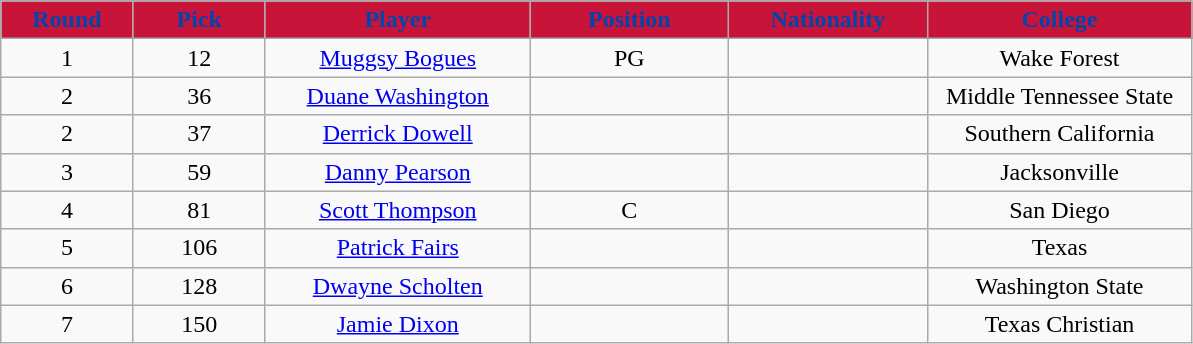<table class="wikitable sortable sortable">
<tr>
<th style="background:#C9143A; color:#0344AD" width="10%">Round</th>
<th style="background:#C9143A; color:#0344AD" width="10%">Pick</th>
<th style="background:#C9143A; color:#0344AD" width="20%">Player</th>
<th style="background:#C9143A; color:#0344AD" width="15%">Position</th>
<th style="background:#C9143A; color:#0344AD" width="15%">Nationality</th>
<th style="background:#C9143A; color:#0344AD" width="20%">College</th>
</tr>
<tr style="text-align: center">
<td>1</td>
<td>12</td>
<td><a href='#'>Muggsy Bogues</a></td>
<td>PG</td>
<td></td>
<td>Wake Forest</td>
</tr>
<tr style="text-align: center">
<td>2</td>
<td>36</td>
<td><a href='#'>Duane Washington</a></td>
<td></td>
<td></td>
<td>Middle Tennessee State</td>
</tr>
<tr style="text-align: center">
<td>2</td>
<td>37</td>
<td><a href='#'>Derrick Dowell</a></td>
<td></td>
<td></td>
<td>Southern California</td>
</tr>
<tr style="text-align: center">
<td>3</td>
<td>59</td>
<td><a href='#'>Danny Pearson</a></td>
<td></td>
<td></td>
<td>Jacksonville</td>
</tr>
<tr style="text-align: center">
<td>4</td>
<td>81</td>
<td><a href='#'>Scott Thompson</a></td>
<td>C</td>
<td></td>
<td>San Diego</td>
</tr>
<tr style="text-align: center">
<td>5</td>
<td>106</td>
<td><a href='#'>Patrick Fairs</a></td>
<td></td>
<td></td>
<td>Texas</td>
</tr>
<tr style="text-align: center">
<td>6</td>
<td>128</td>
<td><a href='#'>Dwayne Scholten</a></td>
<td></td>
<td></td>
<td>Washington State</td>
</tr>
<tr style="text-align: center">
<td>7</td>
<td>150</td>
<td><a href='#'>Jamie Dixon</a></td>
<td></td>
<td></td>
<td>Texas Christian</td>
</tr>
</table>
